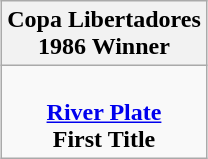<table class="wikitable" style="text-align: center; margin: 0 auto;">
<tr>
<th>Copa Libertadores<br>1986 Winner</th>
</tr>
<tr>
<td><br><strong><a href='#'>River Plate</a></strong><br><strong>First Title</strong></td>
</tr>
</table>
